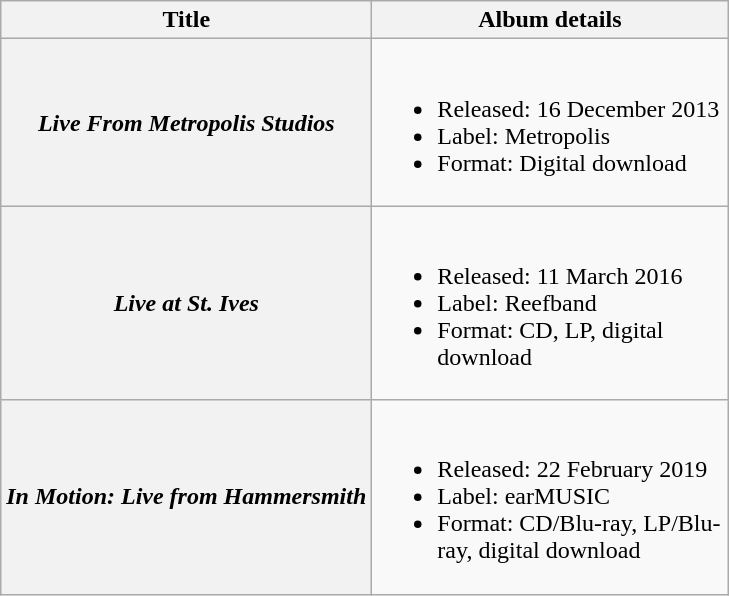<table class="wikitable plainrowheaders">
<tr>
<th>Title</th>
<th width="230">Album details</th>
</tr>
<tr>
<th scope="row"><em>Live From Metropolis Studios</em></th>
<td><br><ul><li>Released: 16 December 2013</li><li>Label: Metropolis</li><li>Format: Digital download</li></ul></td>
</tr>
<tr>
<th scope="row"><em>Live at St. Ives</em></th>
<td><br><ul><li>Released: 11 March 2016</li><li>Label: Reefband</li><li>Format: CD, LP, digital download</li></ul></td>
</tr>
<tr>
<th scope="row"><em>In Motion: Live from Hammersmith</em></th>
<td><br><ul><li>Released: 22 February 2019</li><li>Label: earMUSIC</li><li>Format: CD/Blu-ray, LP/Blu-ray, digital download</li></ul></td>
</tr>
</table>
